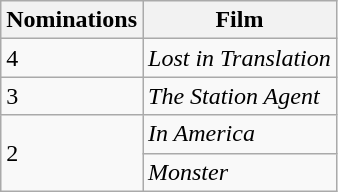<table class="wikitable">
<tr>
<th>Nominations</th>
<th>Film</th>
</tr>
<tr>
<td>4</td>
<td><em>Lost in Translation</em></td>
</tr>
<tr>
<td>3</td>
<td><em>The Station Agent</em></td>
</tr>
<tr>
<td rowspan="2">2</td>
<td><em>In America</em></td>
</tr>
<tr>
<td><em>Monster</em></td>
</tr>
</table>
